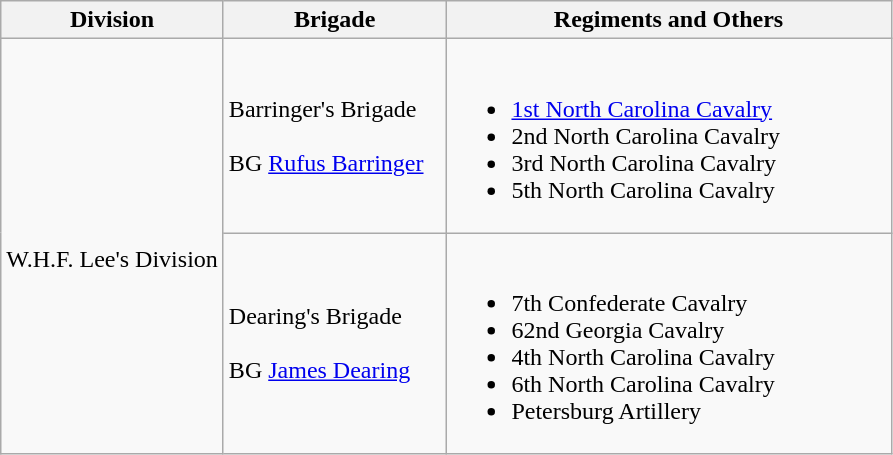<table class="wikitable">
<tr>
<th style="width:25%;">Division</th>
<th style="width:25%;">Brigade</th>
<th>Regiments and Others</th>
</tr>
<tr>
<td rowspan=2><br>W.H.F. Lee's Division</td>
<td>Barringer's Brigade<br><br>
BG <a href='#'>Rufus Barringer</a></td>
<td><br><ul><li><a href='#'>1st North Carolina Cavalry</a></li><li>2nd North Carolina Cavalry</li><li>3rd North Carolina Cavalry</li><li>5th North Carolina Cavalry</li></ul></td>
</tr>
<tr>
<td>Dearing's Brigade<br><br>
BG <a href='#'>James Dearing</a></td>
<td><br><ul><li>7th Confederate Cavalry</li><li>62nd Georgia Cavalry</li><li>4th North Carolina Cavalry</li><li>6th North Carolina Cavalry</li><li>Petersburg Artillery</li></ul></td>
</tr>
</table>
